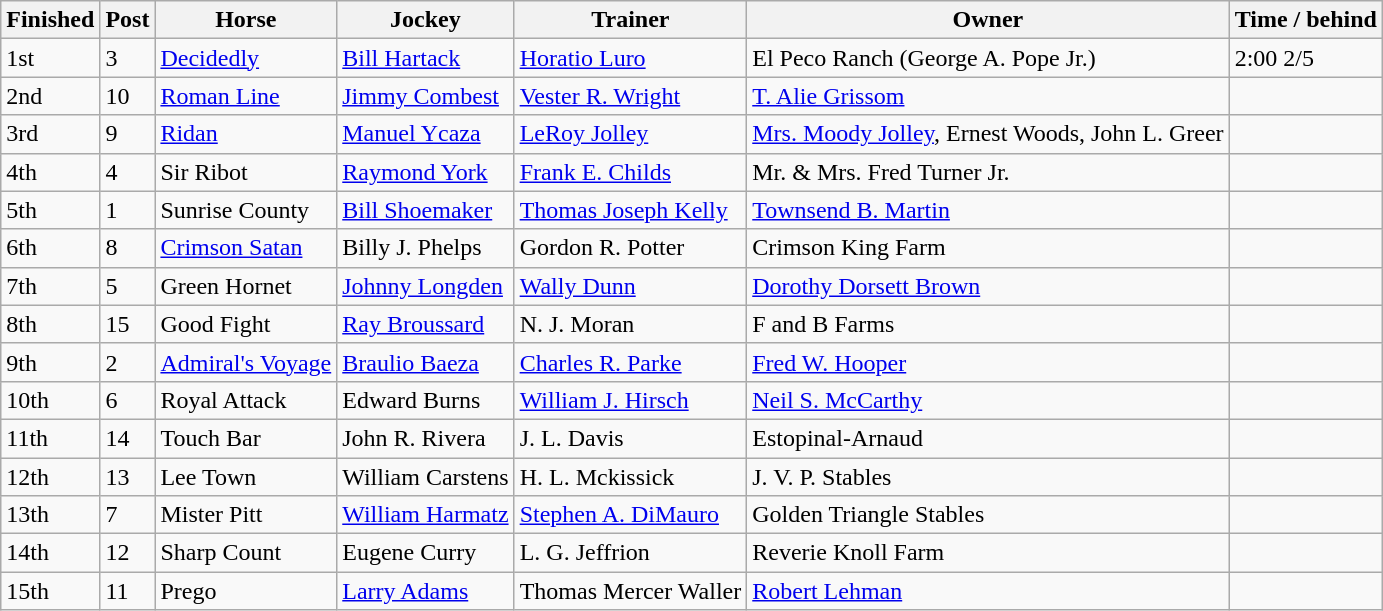<table class="wikitable">
<tr>
<th>Finished</th>
<th>Post</th>
<th>Horse</th>
<th>Jockey</th>
<th>Trainer</th>
<th>Owner</th>
<th>Time / behind</th>
</tr>
<tr>
<td>1st</td>
<td>3</td>
<td><a href='#'>Decidedly</a></td>
<td><a href='#'>Bill Hartack</a></td>
<td><a href='#'>Horatio Luro</a></td>
<td>El Peco Ranch (George A. Pope Jr.)</td>
<td>2:00 2/5</td>
</tr>
<tr>
<td>2nd</td>
<td>10</td>
<td><a href='#'>Roman Line</a></td>
<td><a href='#'>Jimmy Combest</a></td>
<td><a href='#'>Vester R. Wright</a></td>
<td><a href='#'>T. Alie Grissom</a></td>
<td></td>
</tr>
<tr>
<td>3rd</td>
<td>9</td>
<td><a href='#'>Ridan</a></td>
<td><a href='#'>Manuel Ycaza</a></td>
<td><a href='#'>LeRoy Jolley</a></td>
<td><a href='#'>Mrs. Moody Jolley</a>, Ernest Woods, John L. Greer</td>
<td></td>
</tr>
<tr>
<td>4th</td>
<td>4</td>
<td>Sir Ribot</td>
<td><a href='#'>Raymond York</a></td>
<td><a href='#'>Frank E. Childs</a></td>
<td>Mr. & Mrs. Fred Turner Jr.</td>
<td></td>
</tr>
<tr>
<td>5th</td>
<td>1</td>
<td>Sunrise County</td>
<td><a href='#'>Bill Shoemaker</a></td>
<td><a href='#'>Thomas Joseph Kelly</a></td>
<td><a href='#'>Townsend B. Martin</a></td>
<td></td>
</tr>
<tr>
<td>6th</td>
<td>8</td>
<td><a href='#'>Crimson Satan</a></td>
<td>Billy J. Phelps</td>
<td>Gordon R. Potter</td>
<td>Crimson King Farm</td>
<td></td>
</tr>
<tr>
<td>7th</td>
<td>5</td>
<td>Green Hornet</td>
<td><a href='#'>Johnny Longden</a></td>
<td><a href='#'>Wally Dunn</a></td>
<td><a href='#'>Dorothy Dorsett Brown</a></td>
<td></td>
</tr>
<tr>
<td>8th</td>
<td>15</td>
<td>Good Fight</td>
<td><a href='#'>Ray Broussard</a></td>
<td>N. J. Moran</td>
<td>F and B Farms</td>
<td></td>
</tr>
<tr>
<td>9th</td>
<td>2</td>
<td><a href='#'>Admiral's Voyage</a></td>
<td><a href='#'>Braulio Baeza</a></td>
<td><a href='#'>Charles R. Parke</a></td>
<td><a href='#'>Fred W. Hooper</a></td>
<td></td>
</tr>
<tr>
<td>10th</td>
<td>6</td>
<td>Royal Attack</td>
<td>Edward Burns</td>
<td><a href='#'>William J. Hirsch</a></td>
<td><a href='#'>Neil S. McCarthy</a></td>
<td></td>
</tr>
<tr>
<td>11th</td>
<td>14</td>
<td>Touch Bar</td>
<td>John R. Rivera</td>
<td>J. L. Davis</td>
<td>Estopinal-Arnaud</td>
<td></td>
</tr>
<tr>
<td>12th</td>
<td>13</td>
<td>Lee Town</td>
<td>William Carstens</td>
<td>H. L. Mckissick</td>
<td>J. V. P. Stables</td>
<td></td>
</tr>
<tr>
<td>13th</td>
<td>7</td>
<td>Mister Pitt</td>
<td><a href='#'>William Harmatz</a></td>
<td><a href='#'>Stephen A. DiMauro</a></td>
<td>Golden Triangle Stables</td>
<td></td>
</tr>
<tr>
<td>14th</td>
<td>12</td>
<td>Sharp Count</td>
<td>Eugene Curry</td>
<td>L. G. Jeffrion</td>
<td>Reverie Knoll Farm</td>
<td></td>
</tr>
<tr>
<td>15th</td>
<td>11</td>
<td>Prego</td>
<td><a href='#'>Larry Adams</a></td>
<td>Thomas Mercer Waller</td>
<td><a href='#'>Robert Lehman</a></td>
<td></td>
</tr>
</table>
